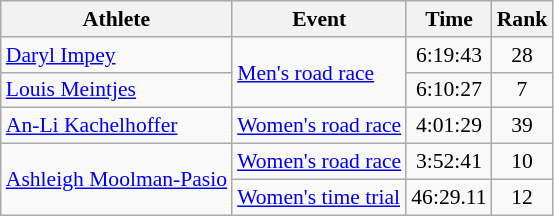<table class="wikitable" style="font-size:90%">
<tr>
<th>Athlete</th>
<th>Event</th>
<th>Time</th>
<th>Rank</th>
</tr>
<tr align=center>
<td align=left><a href='#'>Daryl Impey</a></td>
<td style="text-align:left;" rowspan="2"><a href='#'>Men's road race</a></td>
<td>6:19:43</td>
<td>28</td>
</tr>
<tr align=center>
<td align=left><a href='#'>Louis Meintjes</a></td>
<td>6:10:27</td>
<td>7</td>
</tr>
<tr align=center>
<td align=left><a href='#'>An-Li Kachelhoffer</a></td>
<td align=left><a href='#'>Women's road race</a></td>
<td>4:01:29</td>
<td>39</td>
</tr>
<tr align=center>
<td style="text-align:left;" rowspan="2"><a href='#'>Ashleigh Moolman-Pasio</a></td>
<td align=left><a href='#'>Women's road race</a></td>
<td>3:52:41</td>
<td>10</td>
</tr>
<tr align=center>
<td align=left><a href='#'>Women's time trial</a></td>
<td>46:29.11</td>
<td>12</td>
</tr>
</table>
